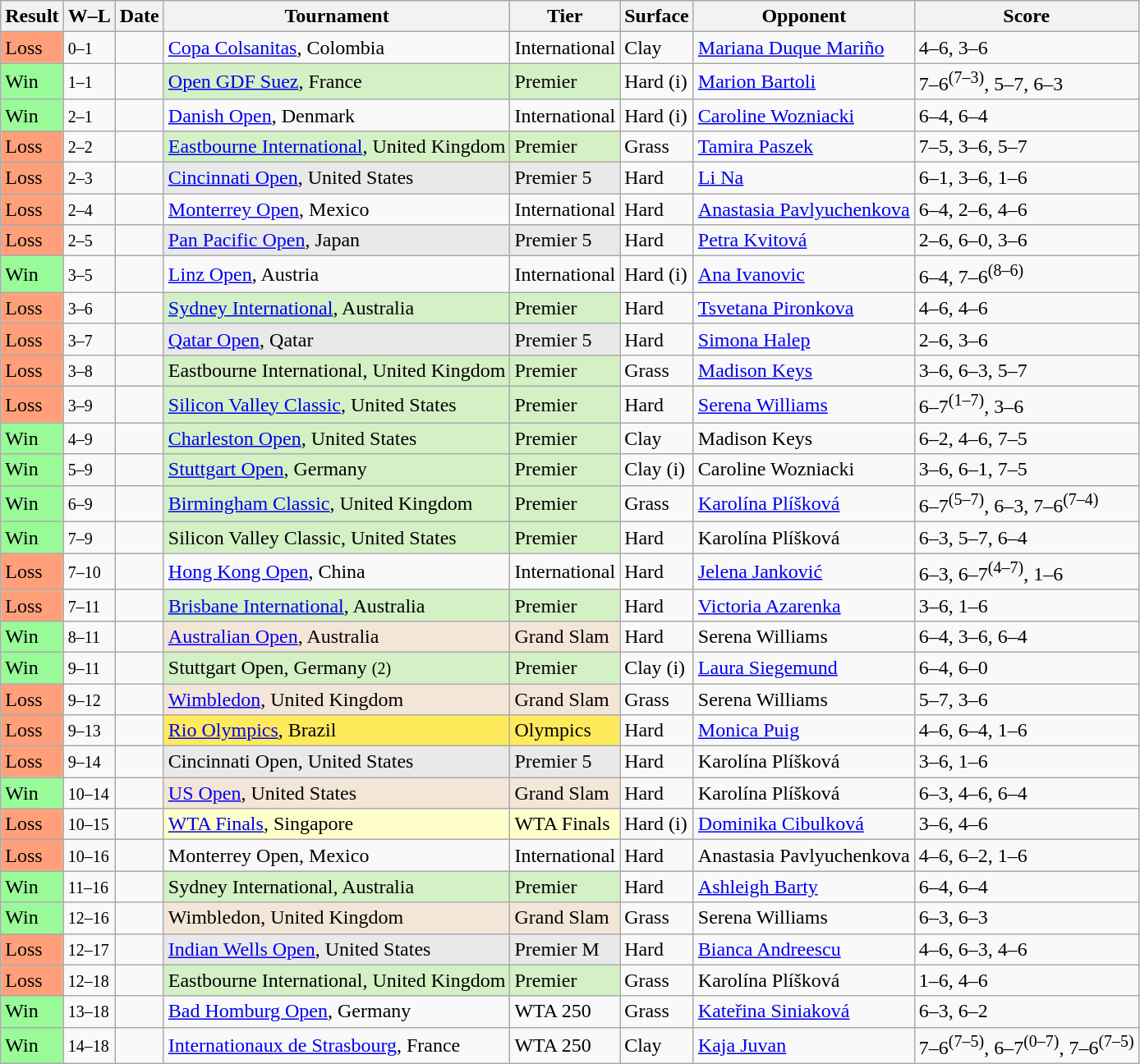<table class="sortable wikitable nowrap">
<tr>
<th>Result</th>
<th class="unsortable">W–L</th>
<th>Date</th>
<th>Tournament</th>
<th>Tier</th>
<th>Surface</th>
<th>Opponent</th>
<th class="unsortable">Score</th>
</tr>
<tr>
<td style="background:#ffa07a;">Loss</td>
<td><small>0–1</small></td>
<td><a href='#'></a></td>
<td><a href='#'>Copa Colsanitas</a>, Colombia</td>
<td>International</td>
<td>Clay</td>
<td> <a href='#'>Mariana Duque Mariño</a></td>
<td>4–6, 3–6</td>
</tr>
<tr>
<td style="background:#98fb98;">Win</td>
<td><small>1–1</small></td>
<td><a href='#'></a></td>
<td style="background:#d4f1c5;"><a href='#'>Open GDF Suez</a>, France</td>
<td style="background:#d4f1c5;">Premier</td>
<td>Hard (i)</td>
<td> <a href='#'>Marion Bartoli</a></td>
<td>7–6<sup>(7–3)</sup>, 5–7, 6–3</td>
</tr>
<tr>
<td style="background:#98fb98;">Win</td>
<td><small>2–1</small></td>
<td><a href='#'></a></td>
<td><a href='#'>Danish Open</a>, Denmark</td>
<td>International</td>
<td>Hard (i)</td>
<td> <a href='#'>Caroline Wozniacki</a></td>
<td>6–4, 6–4</td>
</tr>
<tr>
<td style="background:#ffa07a;">Loss</td>
<td><small>2–2</small></td>
<td><a href='#'></a></td>
<td style="background:#d4f1c5;"><a href='#'>Eastbourne International</a>, United Kingdom</td>
<td style="background:#d4f1c5;">Premier</td>
<td>Grass</td>
<td> <a href='#'>Tamira Paszek</a></td>
<td>7–5, 3–6, 5–7</td>
</tr>
<tr>
<td style="background:#ffa07a;">Loss</td>
<td><small>2–3</small></td>
<td><a href='#'></a></td>
<td style="background:#e9e9e9;"><a href='#'>Cincinnati Open</a>, United States</td>
<td style="background:#e9e9e9;">Premier 5</td>
<td>Hard</td>
<td> <a href='#'>Li Na</a></td>
<td>6–1, 3–6, 1–6</td>
</tr>
<tr>
<td style="background:#ffa07a;">Loss</td>
<td><small>2–4</small></td>
<td><a href='#'></a></td>
<td><a href='#'>Monterrey Open</a>, Mexico</td>
<td>International</td>
<td>Hard</td>
<td> <a href='#'>Anastasia Pavlyuchenkova</a></td>
<td>6–4, 2–6, 4–6</td>
</tr>
<tr>
<td style="background:#ffa07a;">Loss</td>
<td><small>2–5</small></td>
<td><a href='#'></a></td>
<td style="background:#e9e9e9;"><a href='#'>Pan Pacific Open</a>, Japan</td>
<td style="background:#e9e9e9;">Premier 5</td>
<td>Hard</td>
<td> <a href='#'>Petra Kvitová</a></td>
<td>2–6, 6–0, 3–6</td>
</tr>
<tr>
<td style="background:#98fb98;">Win</td>
<td><small>3–5</small></td>
<td><a href='#'></a></td>
<td><a href='#'>Linz Open</a>, Austria</td>
<td>International</td>
<td>Hard (i)</td>
<td> <a href='#'>Ana Ivanovic</a></td>
<td>6–4, 7–6<sup>(8–6)</sup></td>
</tr>
<tr>
<td style="background:#ffa07a;">Loss</td>
<td><small>3–6</small></td>
<td><a href='#'></a></td>
<td style="background:#d4f1c5;"><a href='#'>Sydney International</a>, Australia</td>
<td style="background:#d4f1c5;">Premier</td>
<td>Hard</td>
<td> <a href='#'>Tsvetana Pironkova</a></td>
<td>4–6, 4–6</td>
</tr>
<tr>
<td style="background:#ffa07a;">Loss</td>
<td><small>3–7</small></td>
<td><a href='#'></a></td>
<td style="background:#e9e9e9;"><a href='#'>Qatar Open</a>, Qatar</td>
<td style="background:#e9e9e9;">Premier 5</td>
<td>Hard</td>
<td> <a href='#'>Simona Halep</a></td>
<td>2–6, 3–6</td>
</tr>
<tr>
<td style="background:#ffa07a;">Loss</td>
<td><small>3–8</small></td>
<td><a href='#'></a></td>
<td style="background:#d4f1c5;">Eastbourne International, United Kingdom</td>
<td style="background:#d4f1c5;">Premier</td>
<td>Grass</td>
<td> <a href='#'>Madison Keys</a></td>
<td>3–6, 6–3, 5–7</td>
</tr>
<tr>
<td style="background:#ffa07a;">Loss</td>
<td><small>3–9</small></td>
<td><a href='#'></a></td>
<td style="background:#d4f1c5;"><a href='#'>Silicon Valley Classic</a>, United States</td>
<td style="background:#d4f1c5;">Premier</td>
<td>Hard</td>
<td> <a href='#'>Serena Williams</a></td>
<td>6–7<sup>(1–7)</sup>, 3–6</td>
</tr>
<tr>
<td style="background:#98fb98;">Win</td>
<td><small>4–9</small></td>
<td><a href='#'></a></td>
<td style="background:#d4f1c5;"><a href='#'>Charleston Open</a>, United States</td>
<td style="background:#d4f1c5;">Premier</td>
<td>Clay</td>
<td> Madison Keys</td>
<td>6–2, 4–6, 7–5</td>
</tr>
<tr>
<td style="background:#98fb98;">Win</td>
<td><small>5–9</small></td>
<td><a href='#'></a></td>
<td style="background:#d4f1c5;"><a href='#'>Stuttgart Open</a>, Germany</td>
<td style="background:#d4f1c5;">Premier</td>
<td>Clay (i)</td>
<td> Caroline Wozniacki</td>
<td>3–6, 6–1, 7–5</td>
</tr>
<tr>
<td style="background:#98fb98;">Win</td>
<td><small>6–9</small></td>
<td><a href='#'></a></td>
<td style="background:#d4f1c5;"><a href='#'>Birmingham Classic</a>, United Kingdom</td>
<td style="background:#d4f1c5;">Premier</td>
<td>Grass</td>
<td> <a href='#'>Karolína Plíšková</a></td>
<td>6–7<sup>(5–7)</sup>, 6–3, 7–6<sup>(7–4)</sup></td>
</tr>
<tr>
<td style="background:#98fb98;">Win</td>
<td><small>7–9</small></td>
<td><a href='#'></a></td>
<td style="background:#d4f1c5;">Silicon Valley Classic, United States</td>
<td style="background:#d4f1c5;">Premier</td>
<td>Hard</td>
<td> Karolína Plíšková</td>
<td>6–3, 5–7, 6–4</td>
</tr>
<tr>
<td style="background:#ffa07a;">Loss</td>
<td><small>7–10</small></td>
<td><a href='#'></a></td>
<td><a href='#'>Hong Kong Open</a>, China</td>
<td>International</td>
<td>Hard</td>
<td> <a href='#'>Jelena Janković</a></td>
<td>6–3, 6–7<sup>(4–7)</sup>, 1–6</td>
</tr>
<tr>
<td style="background:#ffa07a;">Loss</td>
<td><small>7–11</small></td>
<td><a href='#'></a></td>
<td style="background:#d4f1c5;"><a href='#'>Brisbane International</a>, Australia</td>
<td style="background:#d4f1c5;">Premier</td>
<td>Hard</td>
<td> <a href='#'>Victoria Azarenka</a></td>
<td>3–6, 1–6</td>
</tr>
<tr>
<td style="background:#98fb98;">Win</td>
<td><small>8–11</small></td>
<td><a href='#'></a></td>
<td style="background:#F3E6D7;"><a href='#'>Australian Open</a>, Australia</td>
<td style="background:#F3E6D7;">Grand Slam</td>
<td>Hard</td>
<td> Serena Williams</td>
<td>6–4, 3–6, 6–4</td>
</tr>
<tr>
<td style="background:#98fb98;">Win</td>
<td><small>9–11</small></td>
<td><a href='#'></a></td>
<td style="background:#d4f1c5;">Stuttgart Open, Germany <small>(2)</small></td>
<td style="background:#d4f1c5;">Premier</td>
<td>Clay (i)</td>
<td> <a href='#'>Laura Siegemund</a></td>
<td>6–4, 6–0</td>
</tr>
<tr>
<td style="background:#ffa07a;">Loss</td>
<td><small>9–12</small></td>
<td><a href='#'></a></td>
<td style="background:#F3E6D7;"><a href='#'>Wimbledon</a>, United Kingdom</td>
<td style="background:#F3E6D7;">Grand Slam</td>
<td>Grass</td>
<td> Serena Williams</td>
<td>5–7, 3–6</td>
</tr>
<tr>
<td style="background:#ffa07a;">Loss</td>
<td><small>9–13</small></td>
<td><a href='#'></a></td>
<td style="background:#FFEA5C;"><a href='#'>Rio Olympics</a>, Brazil</td>
<td style="background:#FFEA5C;">Olympics</td>
<td>Hard</td>
<td> <a href='#'>Monica Puig</a></td>
<td>4–6, 6–4, 1–6</td>
</tr>
<tr>
<td style="background:#ffa07a;">Loss</td>
<td><small>9–14</small></td>
<td><a href='#'></a></td>
<td style="background:#e9e9e9;">Cincinnati Open, United States</td>
<td style="background:#e9e9e9;">Premier 5</td>
<td>Hard</td>
<td> Karolína Plíšková</td>
<td>3–6, 1–6</td>
</tr>
<tr>
<td style="background:#98fb98;">Win</td>
<td><small>10–14</small></td>
<td><a href='#'></a></td>
<td style="background:#F3E6D7;"><a href='#'>US Open</a>, United States</td>
<td style="background:#F3E6D7;">Grand Slam</td>
<td>Hard</td>
<td> Karolína Plíšková</td>
<td>6–3, 4–6, 6–4</td>
</tr>
<tr>
<td bgcolor=ffa07a>Loss</td>
<td><small>10–15</small></td>
<td><a href='#'></a></td>
<td style="background:#FFFFCC;"><a href='#'>WTA Finals</a>, Singapore</td>
<td style="background:#FFFFCC;">WTA Finals</td>
<td>Hard (i)</td>
<td> <a href='#'>Dominika Cibulková</a></td>
<td>3–6, 4–6</td>
</tr>
<tr>
<td bgcolor=FFA07A>Loss</td>
<td><small>10–16</small></td>
<td><a href='#'></a></td>
<td>Monterrey Open, Mexico</td>
<td>International</td>
<td>Hard</td>
<td> Anastasia Pavlyuchenkova</td>
<td>4–6, 6–2, 1–6</td>
</tr>
<tr>
<td style="background:#98fb98;">Win</td>
<td><small>11–16</small></td>
<td><a href='#'></a></td>
<td style="background:#d4f1c5;">Sydney International, Australia</td>
<td style="background:#d4f1c5;">Premier</td>
<td>Hard</td>
<td> <a href='#'>Ashleigh Barty</a></td>
<td>6–4, 6–4</td>
</tr>
<tr>
<td style="background:#98fb98;">Win</td>
<td><small>12–16</small></td>
<td><a href='#'></a></td>
<td style="background:#F3E6D7;">Wimbledon, United Kingdom</td>
<td style="background:#F3E6D7;">Grand Slam</td>
<td>Grass</td>
<td> Serena Williams</td>
<td>6–3, 6–3</td>
</tr>
<tr>
<td bgcolor=FFA07A>Loss</td>
<td><small>12–17</small></td>
<td><a href='#'></a></td>
<td style="background:#e9e9e9;"><a href='#'>Indian Wells Open</a>, United States</td>
<td style="background:#e9e9e9;">Premier M</td>
<td>Hard</td>
<td> <a href='#'>Bianca Andreescu</a></td>
<td>4–6, 6–3, 4–6</td>
</tr>
<tr>
<td bgcolor=FFA07A>Loss</td>
<td><small>12–18</small></td>
<td><a href='#'></a></td>
<td style="background:#d4f1c5;">Eastbourne International, United Kingdom</td>
<td style="background:#d4f1c5;">Premier</td>
<td>Grass</td>
<td> Karolína Plíšková</td>
<td>1–6, 4–6</td>
</tr>
<tr>
<td bgcolor=98FB98>Win</td>
<td><small>13–18</small></td>
<td><a href='#'></a></td>
<td><a href='#'>Bad Homburg Open</a>, Germany</td>
<td>WTA 250</td>
<td>Grass</td>
<td> <a href='#'>Kateřina Siniaková</a></td>
<td>6–3, 6–2</td>
</tr>
<tr>
<td bgcolor=98FB98>Win</td>
<td><small>14–18</small></td>
<td><a href='#'></a></td>
<td><a href='#'>Internationaux de Strasbourg</a>, France</td>
<td>WTA 250</td>
<td>Clay</td>
<td> <a href='#'>Kaja Juvan</a></td>
<td>7–6<sup>(7–5)</sup>, 6–7<sup>(0–7)</sup>, 7–6<sup>(7–5)</sup></td>
</tr>
</table>
